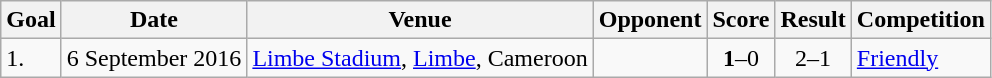<table class="wikitable plainrowheaders sortable">
<tr>
<th>Goal</th>
<th>Date</th>
<th>Venue</th>
<th>Opponent</th>
<th>Score</th>
<th>Result</th>
<th>Competition</th>
</tr>
<tr>
<td>1.</td>
<td>6 September 2016</td>
<td><a href='#'>Limbe Stadium</a>, <a href='#'>Limbe</a>, Cameroon</td>
<td></td>
<td align=center><strong>1</strong>–0</td>
<td align=center>2–1</td>
<td><a href='#'>Friendly</a></td>
</tr>
</table>
